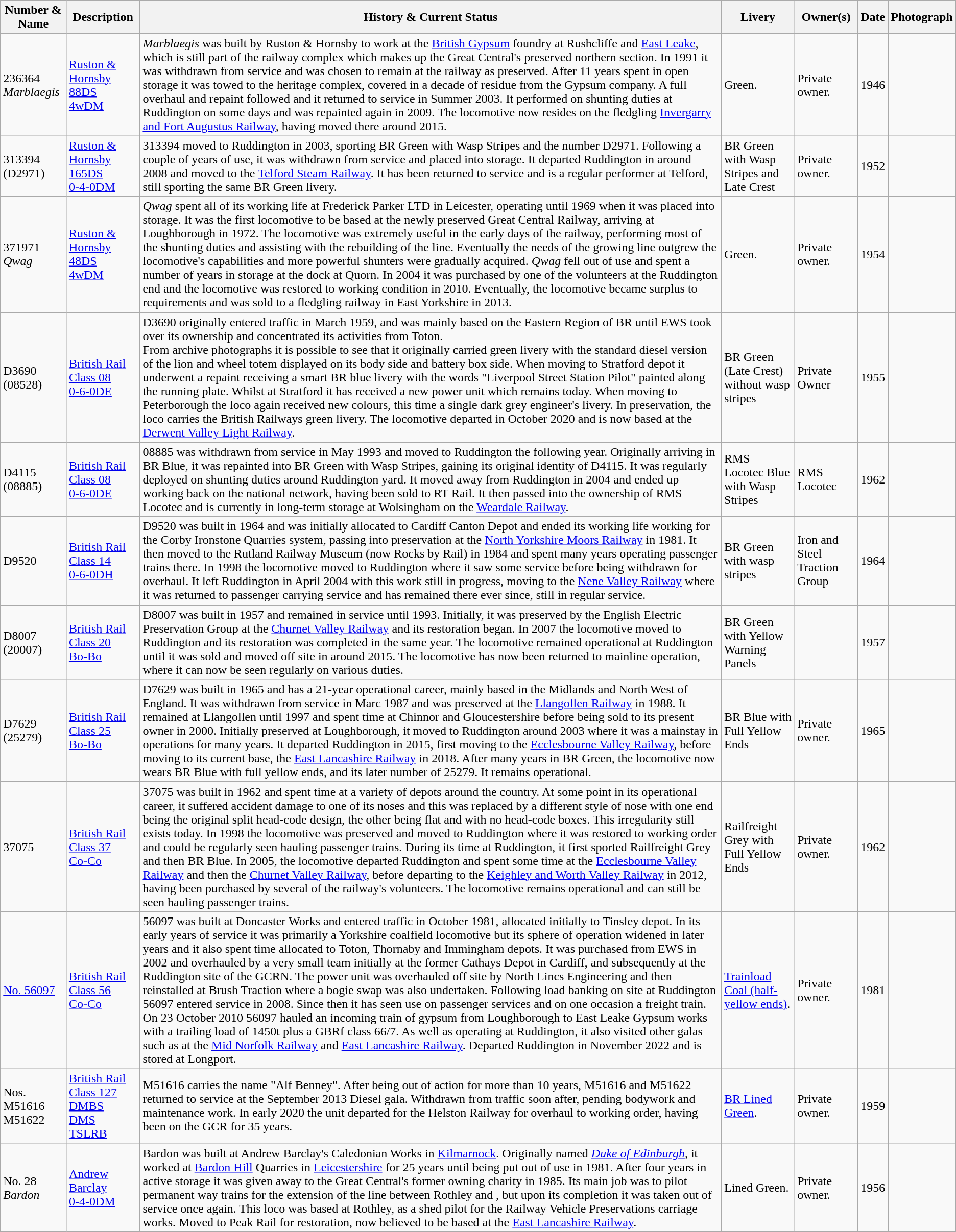<table class="wikitable">
<tr>
<th>Number & Name</th>
<th>Description</th>
<th>History & Current Status</th>
<th>Livery</th>
<th>Owner(s)</th>
<th>Date</th>
<th>Photograph</th>
</tr>
<tr>
<td>236364 <em>Marblaegis</em></td>
<td><a href='#'>Ruston & Hornsby 88DS<br> 4wDM</a></td>
<td><em>Marblaegis</em> was built by Ruston & Hornsby to work at the <a href='#'>British Gypsum</a> foundry at Rushcliffe and <a href='#'>East Leake</a>, which is still part of the railway complex which makes up the Great Central's preserved northern section. In 1991 it was withdrawn from service and was chosen to remain at the railway as preserved. After 11 years spent in open storage it was towed to the heritage complex, covered in a decade of residue from the Gypsum company. A full overhaul and repaint followed and it returned to service in Summer 2003. It performed on shunting duties at Ruddington on some days and was repainted again in 2009. The locomotive now resides on the fledgling <a href='#'>Invergarry and Fort Augustus Railway</a>, having moved there around 2015.</td>
<td>Green.</td>
<td>Private owner.</td>
<td>1946</td>
<td></td>
</tr>
<tr>
<td>313394 (D2971)</td>
<td><a href='#'>Ruston & Hornsby 165DS<br> 0-4-0DM</a></td>
<td>313394 moved to Ruddington in 2003, sporting BR Green with Wasp Stripes and the number D2971. Following a couple of years of use, it was withdrawn from service and placed into storage. It departed Ruddington in around 2008 and moved to the <a href='#'>Telford Steam Railway</a>. It has been returned to service and is a regular performer at Telford, still sporting the same BR Green livery.</td>
<td>BR Green with Wasp Stripes and Late Crest</td>
<td>Private owner.</td>
<td>1952</td>
<td></td>
</tr>
<tr>
<td>371971 <em>Qwag</em></td>
<td><a href='#'>Ruston & Hornsby 48DS<br> 4wDM</a></td>
<td><em>Qwag</em> spent all of its working life at Frederick Parker LTD in Leicester, operating until 1969 when it was placed into storage. It was the first locomotive to be based at the newly preserved Great Central Railway, arriving at Loughborough in 1972. The locomotive was extremely useful in the early days of the railway, performing most of the shunting duties and assisting with the rebuilding of the line. Eventually the needs of the growing line outgrew the locomotive's capabilities and more powerful shunters were gradually acquired. <em>Qwag</em> fell out of use and spent a number of years in storage at the dock at Quorn. In 2004 it was purchased by one of the volunteers at the Ruddington end and the locomotive was restored to working condition in 2010. Eventually, the locomotive became surplus to requirements and was sold to a fledgling railway in East Yorkshire in 2013.</td>
<td>Green.</td>
<td>Private owner.</td>
<td>1954</td>
<td></td>
</tr>
<tr>
<td>D3690 (08528) </td>
<td><a href='#'>British Rail Class 08<br> 0-6-0DE</a></td>
<td>D3690 originally entered traffic in March 1959, and was mainly based on the Eastern Region of BR until EWS took over its ownership and concentrated its activities from Toton.<br>From archive photographs it is possible to see that it originally carried green livery with the standard diesel version of the lion and wheel totem displayed on its body side and battery box side.  When moving to Stratford depot it underwent a repaint receiving a smart BR blue livery with the words "Liverpool Street Station Pilot" painted along the running plate.
Whilst at Stratford it has received a new power unit which remains today. When moving to Peterborough the loco again received new colours, this time a single dark grey engineer's livery. In preservation, the loco carries the British Railways green livery. The locomotive departed in October 2020 and is now based at the <a href='#'>Derwent Valley Light Railway</a>.</td>
<td>BR Green (Late Crest) without wasp stripes</td>
<td>Private Owner</td>
<td>1955</td>
<td></td>
</tr>
<tr>
<td>D4115 (08885)</td>
<td><a href='#'>British Rail Class 08<br> 0-6-0DE</a></td>
<td>08885 was withdrawn from service in May 1993 and moved to Ruddington the following year. Originally arriving in BR Blue, it was repainted into BR Green with Wasp Stripes, gaining its original identity of D4115. It was regularly deployed on shunting duties around Ruddington yard. It moved away from Ruddington in 2004 and ended up working back on the national network, having been sold to RT Rail. It then passed into the ownership of RMS Locotec and is currently in long-term storage at Wolsingham on the <a href='#'>Weardale Railway</a>.</td>
<td>RMS Locotec Blue with Wasp Stripes</td>
<td>RMS Locotec</td>
<td>1962</td>
<td></td>
</tr>
<tr>
<td>D9520</td>
<td><a href='#'>British Rail Class 14<br> 0-6-0DH</a></td>
<td>D9520 was built in 1964 and was initially allocated to Cardiff Canton Depot and ended its working life working for the Corby Ironstone Quarries system, passing into preservation at the <a href='#'>North Yorkshire Moors Railway</a> in 1981. It then moved to the Rutland Railway Museum (now Rocks by Rail) in 1984 and spent many years operating passenger trains there. In 1998 the locomotive moved to Ruddington where it saw some service before being withdrawn for overhaul. It left Ruddington in April 2004 with this work still in progress, moving to the <a href='#'>Nene Valley Railway</a> where it was returned to passenger carrying service and has remained there ever since, still in regular service.</td>
<td>BR Green with wasp stripes</td>
<td>Iron and Steel Traction Group</td>
<td>1964</td>
<td></td>
</tr>
<tr>
<td>D8007 (20007)</td>
<td><a href='#'>British Rail Class 20<br> Bo-Bo</a></td>
<td>D8007 was built in 1957 and remained in service until 1993. Initially, it was preserved by the English Electric Preservation Group at the <a href='#'>Churnet Valley Railway</a> and its restoration began. In 2007 the locomotive moved to Ruddington and its restoration was completed in the same year. The locomotive remained operational at Ruddington until it was sold and moved off site in around 2015. The locomotive has now been returned to mainline operation, where it can now be seen regularly on various duties.</td>
<td>BR Green with Yellow Warning Panels</td>
<td></td>
<td>1957</td>
<td></td>
</tr>
<tr>
<td>D7629 (25279)</td>
<td><a href='#'>British Rail Class 25<br> Bo-Bo</a></td>
<td>D7629 was built in 1965 and has a 21-year operational career, mainly based in the Midlands and North West of England. It was withdrawn from service in Marc 1987 and was preserved at the <a href='#'>Llangollen Railway</a> in 1988. It remained at Llangollen until 1997 and spent time at Chinnor and Gloucestershire before being sold to its present owner in 2000. Initially preserved at Loughborough, it moved to Ruddington around 2003 where it was a mainstay in operations for many years. It departed Ruddington in 2015, first moving to the <a href='#'>Ecclesbourne Valley Railway</a>, before moving to its current base, the <a href='#'>East Lancashire Railway</a> in 2018. After many years in BR Green, the locomotive now wears BR Blue with full yellow ends, and its later number of 25279. It remains operational.</td>
<td>BR Blue with Full Yellow Ends</td>
<td>Private owner.</td>
<td>1965</td>
<td></td>
</tr>
<tr>
<td>37075</td>
<td><a href='#'>British Rail Class 37<br> Co-Co</a></td>
<td>37075 was built in 1962 and spent time at a variety of depots around the country. At some point in its operational career, it suffered accident damage to one of its noses and this was replaced by a different style of nose with one end being the original split head-code design, the other being flat and with no head-code boxes. This irregularity still exists today. In 1998 the locomotive was preserved and moved to Ruddington where it was restored to working order and could be regularly seen hauling passenger trains. During its time at Ruddington, it first sported Railfreight Grey and then BR Blue. In 2005, the locomotive departed Ruddington and spent some time at the <a href='#'>Ecclesbourne Valley Railway</a> and then the <a href='#'>Churnet Valley Railway</a>, before departing to the <a href='#'>Keighley and Worth Valley Railway</a> in 2012, having been purchased by several of the railway's volunteers. The locomotive remains operational and can still be seen hauling passenger trains.</td>
<td>Railfreight Grey with Full Yellow Ends</td>
<td>Private owner.</td>
<td>1962</td>
<td></td>
</tr>
<tr>
<td><a href='#'>No. 56097</a></td>
<td><a href='#'>British Rail Class 56<br> Co-Co</a></td>
<td>56097 was built at Doncaster Works and entered traffic in October 1981, allocated initially to Tinsley depot. In its early years of service it was primarily a Yorkshire coalfield locomotive but its sphere of operation widened in later years and it also spent time allocated to Toton, Thornaby and Immingham depots. It was purchased from EWS in 2002 and overhauled by a very small team initially at the former Cathays Depot in Cardiff, and subsequently at the Ruddington site of the GCRN. The power unit was overhauled off site by North Lincs Engineering and then reinstalled at Brush Traction where a bogie swap was also undertaken. Following load banking on site at Ruddington 56097 entered service in 2008. Since then it has seen use on passenger services and on one occasion a freight train. On 23 October 2010 56097 hauled an incoming train of gypsum from Loughborough to East Leake Gypsum works with a trailing load of 1450t plus a GBRf class 66/7. As well as operating at Ruddington, it also visited other galas such as at the <a href='#'>Mid Norfolk Railway</a> and <a href='#'>East Lancashire Railway</a>. Departed Ruddington in November 2022 and is stored at Longport.</td>
<td><a href='#'>Trainload Coal (half-yellow ends)</a>.</td>
<td>Private owner.</td>
<td>1981</td>
<td></td>
</tr>
<tr>
<td>Nos. M51616<br> M51622<br></td>
<td><a href='#'>British Rail Class 127 DMBS<br> DMS<br> TSLRB</a></td>
<td>M51616 carries the name "Alf Benney". After being out of action for more than 10 years, M51616 and M51622 returned to service at the September 2013 Diesel gala. Withdrawn from traffic soon after, pending bodywork and maintenance work. In early 2020 the unit departed for the Helston Railway for overhaul to working order, having been on the GCR for 35 years.</td>
<td><a href='#'>BR Lined Green</a>.</td>
<td>Private owner.</td>
<td>1959</td>
<td></td>
</tr>
<tr>
<td>No. 28<br> <em>Bardon</em></td>
<td><a href='#'>Andrew Barclay<br>0-4-0DM</a></td>
<td>Bardon was built at Andrew Barclay's Caledonian Works in <a href='#'>Kilmarnock</a>. Originally named <em><a href='#'>Duke of Edinburgh</a></em>, it worked at <a href='#'>Bardon Hill</a> Quarries in <a href='#'>Leicestershire</a> for 25 years until being put out of use in 1981. After four years in active storage it was given away to the Great Central's former owning charity in 1985. Its main job was to pilot permanent way trains for the extension of the line between Rothley and , but upon its completion it was taken out of service once again. This loco was based at Rothley, as a shed pilot for the Railway Vehicle Preservations carriage works. Moved to Peak Rail for restoration, now believed to be based at the <a href='#'>East Lancashire Railway</a>.</td>
<td>Lined Green.</td>
<td>Private owner.</td>
<td>1956</td>
<td></td>
</tr>
</table>
